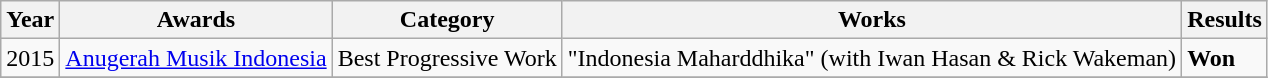<table class="wikitable sortable">
<tr>
<th>Year</th>
<th>Awards</th>
<th>Category</th>
<th>Works</th>
<th>Results</th>
</tr>
<tr>
<td>2015</td>
<td><a href='#'>Anugerah Musik Indonesia</a></td>
<td>Best Progressive Work</td>
<td>"Indonesia Maharddhika" (with Iwan Hasan & Rick Wakeman)</td>
<td><strong>Won</strong></td>
</tr>
<tr>
</tr>
</table>
